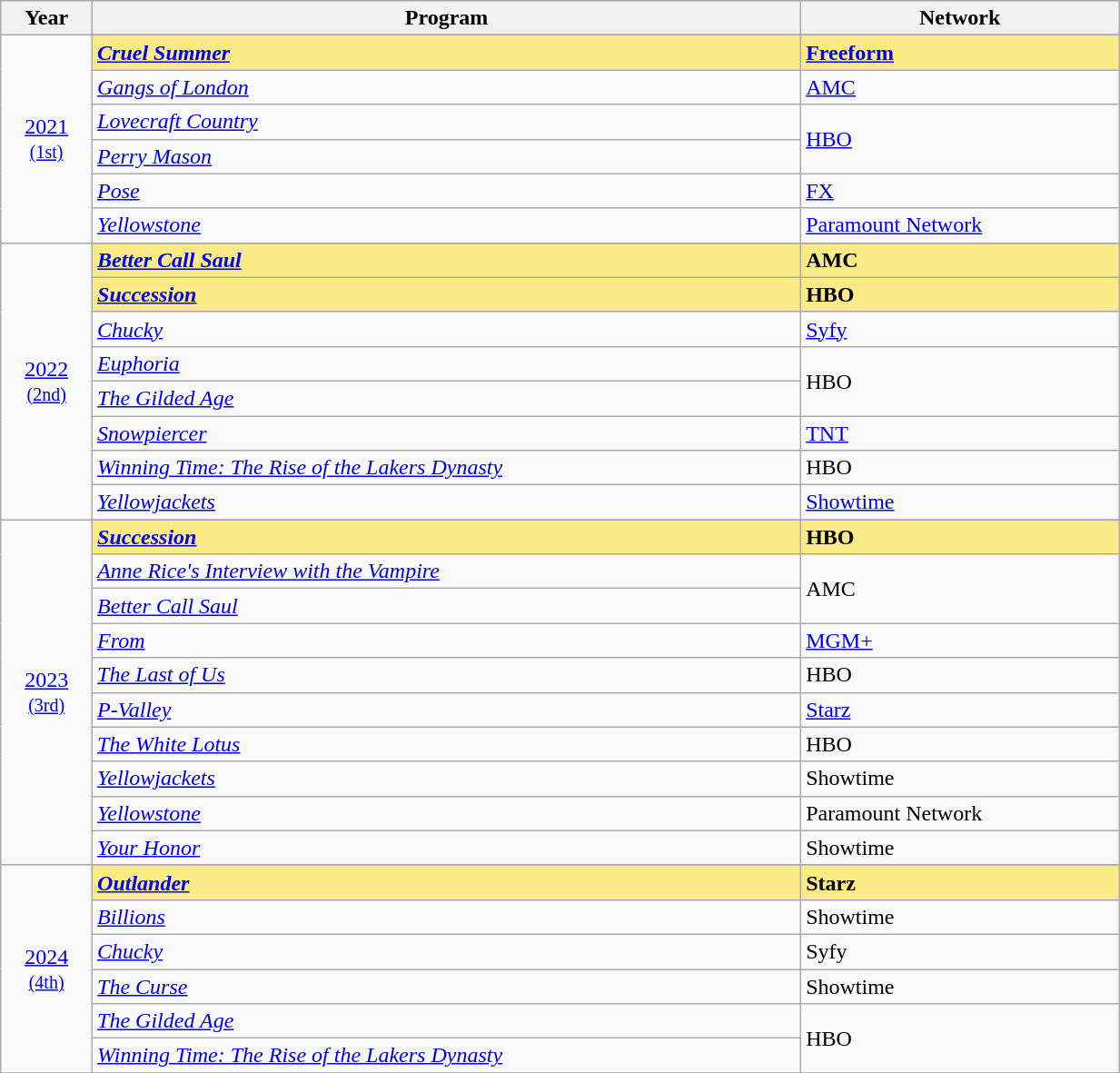<table class="wikitable" style="width:65%;">
<tr>
<th>Year</th>
<th>Program</th>
<th>Network</th>
</tr>
<tr>
<td rowspan="7" style="text-align:center"><a href='#'>2021</a><br><small><a href='#'>(1st)</a></small><br></td>
</tr>
<tr style="background:#FAEB86;">
<td><strong><em><a href='#'>Cruel Summer</a></em></strong></td>
<td><strong><a href='#'>Freeform</a></strong></td>
</tr>
<tr>
<td><em><a href='#'>Gangs of London</a></em></td>
<td><a href='#'>AMC</a></td>
</tr>
<tr>
<td><em><a href='#'>Lovecraft Country</a></em></td>
<td rowspan="2"><a href='#'>HBO</a></td>
</tr>
<tr>
<td><em><a href='#'>Perry Mason</a></em></td>
</tr>
<tr>
<td><em><a href='#'>Pose</a></em></td>
<td><a href='#'>FX</a></td>
</tr>
<tr>
<td><em><a href='#'>Yellowstone</a></em></td>
<td><a href='#'>Paramount Network</a></td>
</tr>
<tr>
<td rowspan="9" style="text-align:center"><a href='#'>2022</a><br><small><a href='#'>(2nd)</a></small><br></td>
</tr>
<tr style="background:#FAEB86;">
<td><strong><em><a href='#'>Better Call Saul</a></em></strong></td>
<td><strong>AMC</strong></td>
</tr>
<tr style="background:#FAEB86;">
<td><strong><em><a href='#'>Succession</a></em></strong></td>
<td><strong>HBO</strong></td>
</tr>
<tr>
<td><em><a href='#'>Chucky</a></em></td>
<td><a href='#'>Syfy</a></td>
</tr>
<tr>
<td><em><a href='#'>Euphoria</a></em></td>
<td rowspan="2">HBO</td>
</tr>
<tr>
<td><em><a href='#'>The Gilded Age</a></em></td>
</tr>
<tr>
<td><em><a href='#'>Snowpiercer</a></em></td>
<td><a href='#'>TNT</a></td>
</tr>
<tr>
<td><em><a href='#'>Winning Time: The Rise of the Lakers Dynasty</a></em></td>
<td>HBO</td>
</tr>
<tr>
<td><em><a href='#'>Yellowjackets</a></em></td>
<td><a href='#'>Showtime</a></td>
</tr>
<tr>
<td rowspan="11" style="text-align:center"><a href='#'>2023</a><br><small><a href='#'>(3rd)</a></small><br></td>
</tr>
<tr style="background:#FAEB86;">
<td><strong><em><a href='#'>Succession</a></em></strong></td>
<td><strong>HBO</strong></td>
</tr>
<tr>
<td><em><a href='#'>Anne Rice's Interview with the Vampire</a></em></td>
<td rowspan="2">AMC</td>
</tr>
<tr>
<td><em><a href='#'>Better Call Saul</a></em></td>
</tr>
<tr>
<td><em><a href='#'>From</a></em></td>
<td><a href='#'>MGM+</a></td>
</tr>
<tr>
<td><em><a href='#'>The Last of Us</a></em></td>
<td>HBO</td>
</tr>
<tr>
<td><em><a href='#'>P-Valley</a></em></td>
<td><a href='#'>Starz</a></td>
</tr>
<tr>
<td><em><a href='#'>The White Lotus</a></em></td>
<td>HBO</td>
</tr>
<tr>
<td><em><a href='#'>Yellowjackets</a></em></td>
<td>Showtime</td>
</tr>
<tr>
<td><em><a href='#'>Yellowstone</a></em></td>
<td>Paramount Network</td>
</tr>
<tr>
<td><em><a href='#'>Your Honor</a></em></td>
<td>Showtime</td>
</tr>
<tr>
<td rowspan="7" style="text-align:center"><a href='#'>2024</a><br><small><a href='#'>(4th)</a></small><br></td>
</tr>
<tr style="background:#FAEB86;">
<td><strong><em><a href='#'>Outlander</a></em></strong></td>
<td><strong>Starz</strong></td>
</tr>
<tr>
<td><em><a href='#'>Billions</a></em></td>
<td>Showtime</td>
</tr>
<tr>
<td><em><a href='#'>Chucky</a></em></td>
<td>Syfy</td>
</tr>
<tr>
<td><em><a href='#'>The Curse</a></em></td>
<td>Showtime</td>
</tr>
<tr>
<td><em><a href='#'>The Gilded Age</a></em></td>
<td rowspan="2">HBO</td>
</tr>
<tr>
<td><em><a href='#'>Winning Time: The Rise of the Lakers Dynasty</a></em></td>
</tr>
<tr>
</tr>
</table>
